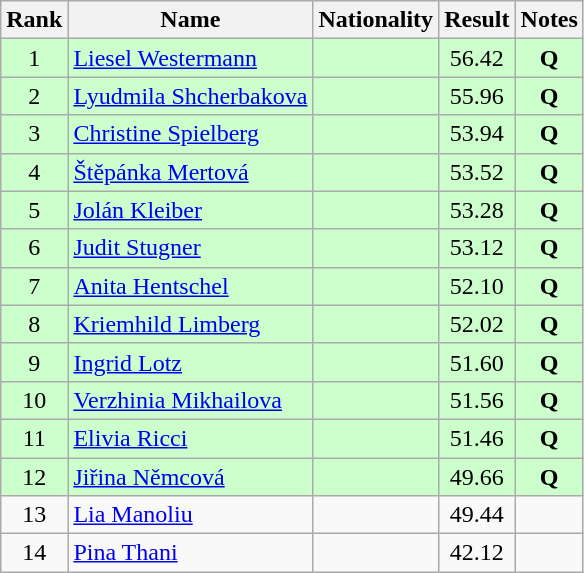<table class="wikitable sortable" style="text-align:center">
<tr>
<th>Rank</th>
<th>Name</th>
<th>Nationality</th>
<th>Result</th>
<th>Notes</th>
</tr>
<tr bgcolor=ccffcc>
<td>1</td>
<td align=left><a href='#'>Liesel Westermann</a></td>
<td align=left></td>
<td>56.42</td>
<td><strong>Q</strong></td>
</tr>
<tr bgcolor=ccffcc>
<td>2</td>
<td align=left><a href='#'>Lyudmila Shcherbakova</a></td>
<td align=left></td>
<td>55.96</td>
<td><strong>Q</strong></td>
</tr>
<tr bgcolor=ccffcc>
<td>3</td>
<td align=left><a href='#'>Christine Spielberg</a></td>
<td align=left></td>
<td>53.94</td>
<td><strong>Q</strong></td>
</tr>
<tr bgcolor=ccffcc>
<td>4</td>
<td align=left><a href='#'>Štěpánka Mertová</a></td>
<td align=left></td>
<td>53.52</td>
<td><strong>Q</strong></td>
</tr>
<tr bgcolor=ccffcc>
<td>5</td>
<td align=left><a href='#'>Jolán Kleiber</a></td>
<td align=left></td>
<td>53.28</td>
<td><strong>Q</strong></td>
</tr>
<tr bgcolor=ccffcc>
<td>6</td>
<td align=left><a href='#'>Judit Stugner</a></td>
<td align=left></td>
<td>53.12</td>
<td><strong>Q</strong></td>
</tr>
<tr bgcolor=ccffcc>
<td>7</td>
<td align=left><a href='#'>Anita Hentschel</a></td>
<td align=left></td>
<td>52.10</td>
<td><strong>Q</strong></td>
</tr>
<tr bgcolor=ccffcc>
<td>8</td>
<td align=left><a href='#'>Kriemhild Limberg</a></td>
<td align=left></td>
<td>52.02</td>
<td><strong>Q</strong></td>
</tr>
<tr bgcolor=ccffcc>
<td>9</td>
<td align=left><a href='#'>Ingrid Lotz</a></td>
<td align=left></td>
<td>51.60</td>
<td><strong>Q</strong></td>
</tr>
<tr bgcolor=ccffcc>
<td>10</td>
<td align=left><a href='#'>Verzhinia Mikhailova</a></td>
<td align=left></td>
<td>51.56</td>
<td><strong>Q</strong></td>
</tr>
<tr bgcolor=ccffcc>
<td>11</td>
<td align=left><a href='#'>Elivia Ricci</a></td>
<td align=left></td>
<td>51.46</td>
<td><strong>Q</strong></td>
</tr>
<tr bgcolor=ccffcc>
<td>12</td>
<td align=left><a href='#'>Jiřina Němcová</a></td>
<td align=left></td>
<td>49.66</td>
<td><strong>Q</strong></td>
</tr>
<tr>
<td>13</td>
<td align=left><a href='#'>Lia Manoliu</a></td>
<td align=left></td>
<td>49.44</td>
<td></td>
</tr>
<tr>
<td>14</td>
<td align=left><a href='#'>Pina Thani</a></td>
<td align=left></td>
<td>42.12</td>
<td></td>
</tr>
</table>
